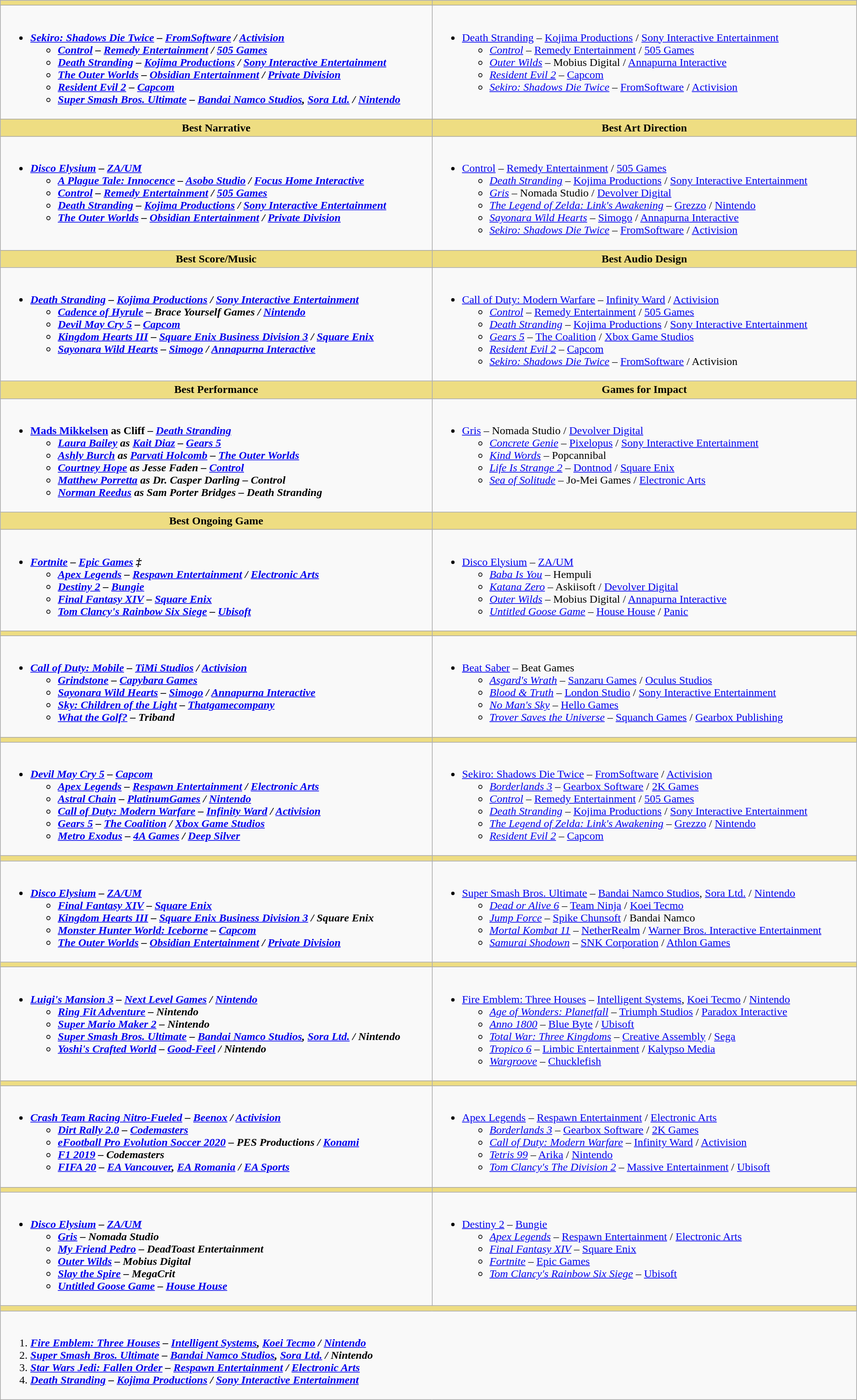<table class=wikitable>
<tr>
<th style="background:#eedd82; width:50em;"></th>
<th style="background:#eedd82; width:50em;"></th>
</tr>
<tr>
<td valign="top"><br><ul><li><strong><em><a href='#'>Sekiro: Shadows Die Twice</a><em> – <a href='#'>FromSoftware</a> / <a href='#'>Activision</a><strong><ul><li></em><a href='#'>Control</a><em> – <a href='#'>Remedy Entertainment</a> / <a href='#'>505 Games</a></li><li></em><a href='#'>Death Stranding</a><em> – <a href='#'>Kojima Productions</a> / <a href='#'>Sony Interactive Entertainment</a></li><li></em><a href='#'>The Outer Worlds</a><em> – <a href='#'>Obsidian Entertainment</a> / <a href='#'>Private Division</a></li><li></em><a href='#'>Resident Evil 2</a><em> – <a href='#'>Capcom</a></li><li></em><a href='#'>Super Smash Bros. Ultimate</a><em> – <a href='#'>Bandai Namco Studios</a>, <a href='#'>Sora Ltd.</a> / <a href='#'>Nintendo</a></li></ul></li></ul></td>
<td valign="top"><br><ul><li></em></strong><a href='#'>Death Stranding</a></em> – <a href='#'>Kojima Productions</a> / <a href='#'>Sony Interactive Entertainment</a></strong><ul><li><em><a href='#'>Control</a></em> – <a href='#'>Remedy Entertainment</a> / <a href='#'>505 Games</a></li><li><em><a href='#'>Outer Wilds</a></em> – Mobius Digital / <a href='#'>Annapurna Interactive</a></li><li><em><a href='#'>Resident Evil 2</a></em> – <a href='#'>Capcom</a></li><li><em><a href='#'>Sekiro: Shadows Die Twice</a></em> – <a href='#'>FromSoftware</a> / <a href='#'>Activision</a></li></ul></li></ul></td>
</tr>
<tr>
<th style="background:#eedd82">Best Narrative</th>
<th style="background:#eedd82">Best Art Direction</th>
</tr>
<tr>
<td valign="top"><br><ul><li><strong><em><a href='#'>Disco Elysium</a><em> – <a href='#'>ZA/UM</a><strong><ul><li></em><a href='#'>A Plague Tale: Innocence</a><em> – <a href='#'>Asobo Studio</a> / <a href='#'>Focus Home Interactive</a></li><li></em><a href='#'>Control</a><em> – <a href='#'>Remedy Entertainment</a> / <a href='#'>505 Games</a></li><li></em><a href='#'>Death Stranding</a><em> – <a href='#'>Kojima Productions</a> / <a href='#'>Sony Interactive Entertainment</a></li><li></em><a href='#'>The Outer Worlds</a><em> – <a href='#'>Obsidian Entertainment</a> / <a href='#'>Private Division</a></li></ul></li></ul></td>
<td valign="top"><br><ul><li></em></strong><a href='#'>Control</a></em> – <a href='#'>Remedy Entertainment</a> / <a href='#'>505 Games</a></strong><ul><li><em><a href='#'>Death Stranding</a></em> – <a href='#'>Kojima Productions</a> / <a href='#'>Sony Interactive Entertainment</a></li><li><em><a href='#'>Gris</a></em> – Nomada Studio / <a href='#'>Devolver Digital</a></li><li><em><a href='#'>The Legend of Zelda: Link's Awakening</a></em> – <a href='#'>Grezzo</a> / <a href='#'>Nintendo</a></li><li><em><a href='#'>Sayonara Wild Hearts</a></em> – <a href='#'>Simogo</a> / <a href='#'>Annapurna Interactive</a></li><li><em><a href='#'>Sekiro: Shadows Die Twice</a></em> – <a href='#'>FromSoftware</a> / <a href='#'>Activision</a></li></ul></li></ul></td>
</tr>
<tr>
<th style="background:#eedd82">Best Score/Music</th>
<th style="background:#eedd82">Best Audio Design</th>
</tr>
<tr>
<td valign="top"><br><ul><li><strong><em><a href='#'>Death Stranding</a><em> – <a href='#'>Kojima Productions</a> / <a href='#'>Sony Interactive Entertainment</a><strong><ul><li></em><a href='#'>Cadence of Hyrule</a><em> – Brace Yourself Games / <a href='#'>Nintendo</a></li><li></em><a href='#'>Devil May Cry 5</a><em> – <a href='#'>Capcom</a></li><li></em><a href='#'>Kingdom Hearts III</a><em> – <a href='#'>Square Enix Business Division 3</a> / <a href='#'>Square Enix</a></li><li></em><a href='#'>Sayonara Wild Hearts</a><em> – <a href='#'>Simogo</a> / <a href='#'>Annapurna Interactive</a></li></ul></li></ul></td>
<td valign="top"><br><ul><li></em></strong><a href='#'>Call of Duty: Modern Warfare</a></em> – <a href='#'>Infinity Ward</a> / <a href='#'>Activision</a></strong><ul><li><em><a href='#'>Control</a></em> – <a href='#'>Remedy Entertainment</a> / <a href='#'>505 Games</a></li><li><em><a href='#'>Death Stranding</a></em> – <a href='#'>Kojima Productions</a> / <a href='#'>Sony Interactive Entertainment</a></li><li><em><a href='#'>Gears 5</a></em> – <a href='#'>The Coalition</a> / <a href='#'>Xbox Game Studios</a></li><li><em><a href='#'>Resident Evil 2</a></em> – <a href='#'>Capcom</a></li><li><em><a href='#'>Sekiro: Shadows Die Twice</a></em> – <a href='#'>FromSoftware</a> / Activision</li></ul></li></ul></td>
</tr>
<tr>
<th style="background:#eedd82">Best Performance</th>
<th style="background:#eedd82">Games for Impact</th>
</tr>
<tr>
<td valign="top"><br><ul><li><strong><a href='#'>Mads Mikkelsen</a> as Cliff – <em><a href='#'>Death Stranding</a><strong><em><ul><li><a href='#'>Laura Bailey</a> as <a href='#'>Kait Diaz</a> – </em><a href='#'>Gears 5</a><em></li><li><a href='#'>Ashly Burch</a> as <a href='#'>Parvati Holcomb</a> – </em><a href='#'>The Outer Worlds</a><em></li><li><a href='#'>Courtney Hope</a> as Jesse Faden – </em><a href='#'>Control</a><em></li><li><a href='#'>Matthew Porretta</a> as Dr. Casper Darling – </em>Control<em></li><li><a href='#'>Norman Reedus</a> as Sam Porter Bridges – </em>Death Stranding<em></li></ul></li></ul></td>
<td valign="top"><br><ul><li></em></strong><a href='#'>Gris</a></em> – Nomada Studio / <a href='#'>Devolver Digital</a></strong><ul><li><em><a href='#'>Concrete Genie</a></em> – <a href='#'>Pixelopus</a> / <a href='#'>Sony Interactive Entertainment</a></li><li><em><a href='#'>Kind Words</a></em> – Popcannibal</li><li><em><a href='#'>Life Is Strange 2</a></em> – <a href='#'>Dontnod</a> / <a href='#'>Square Enix</a></li><li><em><a href='#'>Sea of Solitude</a></em> – Jo-Mei Games / <a href='#'>Electronic Arts</a></li></ul></li></ul></td>
</tr>
<tr>
<th style="background:#eedd82">Best Ongoing Game</th>
<th style="background:#eedd82"></th>
</tr>
<tr>
<td valign="top"><br><ul><li><strong><em><a href='#'>Fortnite</a><strong> –<em> </strong><a href='#'>Epic Games</a><strong> ‡<ul><li></em><a href='#'>Apex Legends</a><em> – <a href='#'>Respawn Entertainment</a> / <a href='#'>Electronic Arts</a></li><li></em><a href='#'>Destiny 2</a><em> – <a href='#'>Bungie</a></li><li></em><a href='#'>Final Fantasy XIV</a><em> – <a href='#'>Square Enix</a></li><li></em><a href='#'>Tom Clancy's Rainbow Six Siege</a><em> – <a href='#'>Ubisoft</a></li></ul></li></ul></td>
<td valign="top"><br><ul><li></em></strong><a href='#'>Disco Elysium</a></em> – <a href='#'>ZA/UM</a></strong><ul><li><em><a href='#'>Baba Is You</a></em> – Hempuli</li><li><em><a href='#'>Katana Zero</a></em> – Askiisoft / <a href='#'>Devolver Digital</a></li><li><em><a href='#'>Outer Wilds</a></em> – Mobius Digital / <a href='#'>Annapurna Interactive</a></li><li><em><a href='#'>Untitled Goose Game</a></em> – <a href='#'>House House</a> / <a href='#'>Panic</a></li></ul></li></ul></td>
</tr>
<tr>
<th style="background:#eedd82"></th>
<th style="background:#eedd82"></th>
</tr>
<tr>
<td valign="top"><br><ul><li><strong><em><a href='#'>Call of Duty: Mobile</a><em> – <a href='#'>TiMi Studios</a> / <a href='#'>Activision</a><strong><ul><li></em><a href='#'>Grindstone</a><em> – <a href='#'>Capybara Games</a></li><li></em><a href='#'>Sayonara Wild Hearts</a><em> – <a href='#'>Simogo</a> / <a href='#'>Annapurna Interactive</a></li><li></em><a href='#'>Sky: Children of the Light</a><em> – <a href='#'>Thatgamecompany</a></li><li></em><a href='#'>What the Golf?</a><em> – Triband</li></ul></li></ul></td>
<td valign="top"><br><ul><li></em></strong><a href='#'>Beat Saber</a></em> – Beat Games</strong><ul><li><em><a href='#'>Asgard's Wrath</a></em> – <a href='#'>Sanzaru Games</a> / <a href='#'>Oculus Studios</a></li><li><em><a href='#'>Blood & Truth</a></em> – <a href='#'>London Studio</a> / <a href='#'>Sony Interactive Entertainment</a></li><li><em><a href='#'>No Man's Sky</a></em> – <a href='#'>Hello Games</a></li><li><em><a href='#'>Trover Saves the Universe</a></em> – <a href='#'>Squanch Games</a> / <a href='#'>Gearbox Publishing</a></li></ul></li></ul></td>
</tr>
<tr>
<th style="background:#eedd82"></th>
<th style="background:#eedd82"></th>
</tr>
<tr>
<td valign="top"><br><ul><li><strong><em><a href='#'>Devil May Cry 5</a><em> – <a href='#'>Capcom</a><strong><ul><li></em><a href='#'>Apex Legends</a><em> – <a href='#'>Respawn Entertainment</a> / <a href='#'>Electronic Arts</a></li><li></em><a href='#'>Astral Chain</a><em> – <a href='#'>PlatinumGames</a> / <a href='#'>Nintendo</a></li><li></em><a href='#'>Call of Duty: Modern Warfare</a><em> – <a href='#'>Infinity Ward</a> / <a href='#'>Activision</a></li><li></em><a href='#'>Gears 5</a><em> – <a href='#'>The Coalition</a> / <a href='#'>Xbox Game Studios</a></li><li></em><a href='#'>Metro Exodus</a><em> – <a href='#'>4A Games</a> / <a href='#'>Deep Silver</a></li></ul></li></ul></td>
<td valign="top"><br><ul><li></em></strong><a href='#'>Sekiro: Shadows Die Twice</a></em> – <a href='#'>FromSoftware</a> / <a href='#'>Activision</a></strong><ul><li><em><a href='#'>Borderlands 3</a></em> – <a href='#'>Gearbox Software</a> / <a href='#'>2K Games</a></li><li><em><a href='#'>Control</a></em> – <a href='#'>Remedy Entertainment</a> / <a href='#'>505 Games</a></li><li><em><a href='#'>Death Stranding</a></em> – <a href='#'>Kojima Productions</a> / <a href='#'>Sony Interactive Entertainment</a></li><li><em><a href='#'>The Legend of Zelda: Link's Awakening</a></em> – <a href='#'>Grezzo</a> / <a href='#'>Nintendo</a></li><li><em><a href='#'>Resident Evil 2</a></em> – <a href='#'>Capcom</a></li></ul></li></ul></td>
</tr>
<tr>
<th style="background:#eedd82"></th>
<th style="background:#eedd82"></th>
</tr>
<tr>
<td valign="top"><br><ul><li><strong><em><a href='#'>Disco Elysium</a><em> – <a href='#'>ZA/UM</a><strong><ul><li></em><a href='#'>Final Fantasy XIV</a><em> – <a href='#'>Square Enix</a></li><li></em><a href='#'>Kingdom Hearts III</a><em> – <a href='#'>Square Enix Business Division 3</a> / Square Enix</li><li></em><a href='#'>Monster Hunter World: Iceborne</a><em> – <a href='#'>Capcom</a></li><li></em><a href='#'>The Outer Worlds</a><em> – <a href='#'>Obsidian Entertainment</a> / <a href='#'>Private Division</a></li></ul></li></ul></td>
<td valign="top"><br><ul><li></em></strong><a href='#'>Super Smash Bros. Ultimate</a></em> – <a href='#'>Bandai Namco Studios</a>, <a href='#'>Sora Ltd.</a> / <a href='#'>Nintendo</a></strong><ul><li><em><a href='#'>Dead or Alive 6</a></em> – <a href='#'>Team Ninja</a> / <a href='#'>Koei Tecmo</a></li><li><em><a href='#'>Jump Force</a></em> – <a href='#'>Spike Chunsoft</a> / Bandai Namco</li><li><em><a href='#'>Mortal Kombat 11</a></em> – <a href='#'>NetherRealm</a> / <a href='#'>Warner Bros. Interactive Entertainment</a></li><li><em><a href='#'>Samurai Shodown</a></em> – <a href='#'>SNK Corporation</a> / <a href='#'>Athlon Games</a></li></ul></li></ul></td>
</tr>
<tr>
<th style="background:#eedd82"></th>
<th style="background:#eedd82"></th>
</tr>
<tr>
<td valign="top"><br><ul><li><strong><em><a href='#'>Luigi's Mansion 3</a><em> – <a href='#'>Next Level Games</a> / <a href='#'>Nintendo</a><strong><ul><li></em><a href='#'>Ring Fit Adventure</a><em> – Nintendo</li><li></em><a href='#'>Super Mario Maker 2</a><em> – Nintendo</li><li></em><a href='#'>Super Smash Bros. Ultimate</a><em> – <a href='#'>Bandai Namco Studios</a>, <a href='#'>Sora Ltd.</a> / Nintendo</li><li></em><a href='#'>Yoshi's Crafted World</a><em> – <a href='#'>Good-Feel</a> / Nintendo</li></ul></li></ul></td>
<td valign="top"><br><ul><li></em></strong><a href='#'>Fire Emblem: Three Houses</a></em> – <a href='#'>Intelligent Systems</a>, <a href='#'>Koei Tecmo</a> / <a href='#'>Nintendo</a></strong><ul><li><em><a href='#'>Age of Wonders: Planetfall</a></em> – <a href='#'>Triumph Studios</a> / <a href='#'>Paradox Interactive</a></li><li><em><a href='#'>Anno 1800</a></em> – <a href='#'>Blue Byte</a> / <a href='#'>Ubisoft</a></li><li><em><a href='#'>Total War: Three Kingdoms</a></em> – <a href='#'>Creative Assembly</a> / <a href='#'>Sega</a></li><li><em><a href='#'>Tropico 6</a></em> – <a href='#'>Limbic Entertainment</a> / <a href='#'>Kalypso Media</a></li><li><em><a href='#'>Wargroove</a></em> – <a href='#'>Chucklefish</a></li></ul></li></ul></td>
</tr>
<tr>
<th style="background:#eedd82"></th>
<th style="background:#eedd82"></th>
</tr>
<tr>
<td valign="top"><br><ul><li><strong><em><a href='#'>Crash Team Racing Nitro-Fueled</a><em> – <a href='#'>Beenox</a> / <a href='#'>Activision</a><strong><ul><li></em><a href='#'>Dirt Rally 2.0</a><em> – <a href='#'>Codemasters</a></li><li></em><a href='#'>eFootball Pro Evolution Soccer 2020</a><em> – PES Productions / <a href='#'>Konami</a></li><li></em><a href='#'>F1 2019</a><em> – Codemasters</li><li></em><a href='#'>FIFA 20</a><em> – <a href='#'>EA Vancouver</a>, <a href='#'>EA Romania</a> / <a href='#'>EA Sports</a></li></ul></li></ul></td>
<td valign="top"><br><ul><li></em></strong><a href='#'>Apex Legends</a></em> – <a href='#'>Respawn Entertainment</a> / <a href='#'>Electronic Arts</a></strong><ul><li><em><a href='#'>Borderlands 3</a></em> – <a href='#'>Gearbox Software</a> / <a href='#'>2K Games</a></li><li><em><a href='#'>Call of Duty: Modern Warfare</a></em> – <a href='#'>Infinity Ward</a> / <a href='#'>Activision</a></li><li><em><a href='#'>Tetris 99</a></em> – <a href='#'>Arika</a> / <a href='#'>Nintendo</a></li><li><em><a href='#'>Tom Clancy's The Division 2</a></em> – <a href='#'>Massive Entertainment</a> / <a href='#'>Ubisoft</a></li></ul></li></ul></td>
</tr>
<tr>
<th style="background:#eedd82"></th>
<th style="background:#eedd82"></th>
</tr>
<tr>
<td valign="top"><br><ul><li><strong><em><a href='#'>Disco Elysium</a><em> – <a href='#'>ZA/UM</a><strong><ul><li></em><a href='#'>Gris</a><em> – Nomada Studio</li><li></em><a href='#'>My Friend Pedro</a><em> – DeadToast Entertainment</li><li></em><a href='#'>Outer Wilds</a><em> – Mobius Digital</li><li></em><a href='#'>Slay the Spire</a><em> – MegaCrit</li><li></em><a href='#'>Untitled Goose Game</a><em> – <a href='#'>House House</a></li></ul></li></ul></td>
<td valign="top"><br><ul><li></em></strong><a href='#'>Destiny 2</a></em> – <a href='#'>Bungie</a></strong><ul><li><em><a href='#'>Apex Legends</a></em> – <a href='#'>Respawn Entertainment</a> / <a href='#'>Electronic Arts</a></li><li><em><a href='#'>Final Fantasy XIV</a></em> – <a href='#'>Square Enix</a></li><li><em><a href='#'>Fortnite</a></em> – <a href='#'>Epic Games</a></li><li><em><a href='#'>Tom Clancy's Rainbow Six Siege</a></em> – <a href='#'>Ubisoft</a></li></ul></li></ul></td>
</tr>
<tr>
<th style="background:#eedd82" colspan="2"></th>
</tr>
<tr>
<td valign="top" colspan="2"><br><ol><li><strong><em><a href='#'>Fire Emblem: Three Houses</a><em> – <a href='#'>Intelligent Systems</a>, <a href='#'>Koei Tecmo</a> / <a href='#'>Nintendo</a><strong></li><li></em><a href='#'>Super Smash Bros. Ultimate</a><em> – <a href='#'>Bandai Namco Studios</a>, <a href='#'>Sora Ltd.</a> / Nintendo</li><li></em><a href='#'>Star Wars Jedi: Fallen Order</a><em> – <a href='#'>Respawn Entertainment</a> / <a href='#'>Electronic Arts</a></li><li></em><a href='#'>Death Stranding</a><em> – <a href='#'>Kojima Productions</a> / <a href='#'>Sony Interactive Entertainment</a></li></ol></td>
</tr>
</table>
